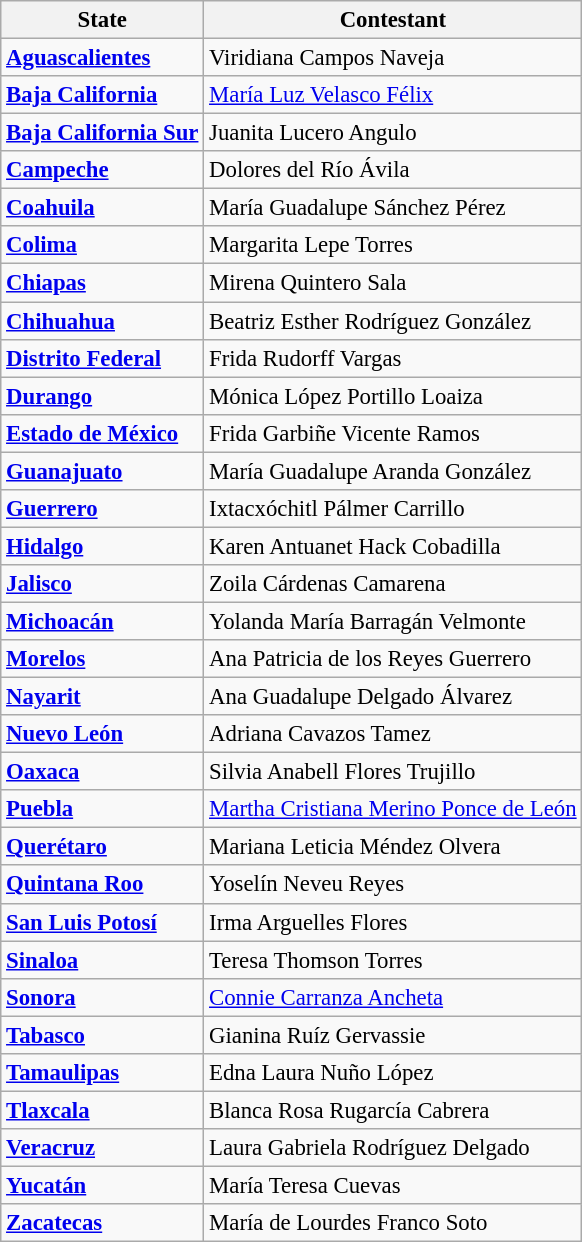<table class="wikitable sortable" style="font-size: 95%;">
<tr>
<th>State</th>
<th>Contestant</th>
</tr>
<tr>
<td><strong><a href='#'>Aguascalientes</a></strong></td>
<td>Viridiana Campos Naveja</td>
</tr>
<tr>
<td><strong><a href='#'>Baja California</a></strong></td>
<td><a href='#'>María Luz Velasco Félix</a></td>
</tr>
<tr>
<td><strong><a href='#'>Baja California Sur</a></strong></td>
<td>Juanita Lucero Angulo</td>
</tr>
<tr>
<td><strong><a href='#'>Campeche</a></strong></td>
<td>Dolores del Río Ávila</td>
</tr>
<tr>
<td><strong><a href='#'>Coahuila</a></strong></td>
<td>María Guadalupe Sánchez Pérez</td>
</tr>
<tr>
<td><strong><a href='#'>Colima</a></strong></td>
<td>Margarita Lepe Torres</td>
</tr>
<tr>
<td><strong><a href='#'>Chiapas</a></strong></td>
<td>Mirena Quintero Sala</td>
</tr>
<tr>
<td><strong><a href='#'>Chihuahua</a></strong></td>
<td>Beatriz Esther Rodríguez González</td>
</tr>
<tr>
<td><strong> <a href='#'>Distrito Federal</a></strong></td>
<td>Frida Rudorff Vargas</td>
</tr>
<tr>
<td><strong><a href='#'>Durango</a> </strong></td>
<td>Mónica López Portillo Loaiza</td>
</tr>
<tr>
<td><strong> <a href='#'>Estado de México</a> </strong></td>
<td>Frida Garbiñe Vicente Ramos</td>
</tr>
<tr>
<td><strong><a href='#'>Guanajuato</a></strong></td>
<td>María Guadalupe Aranda González</td>
</tr>
<tr>
<td><strong><a href='#'>Guerrero</a></strong></td>
<td>Ixtacxóchitl Pálmer Carrillo</td>
</tr>
<tr>
<td><strong><a href='#'>Hidalgo</a></strong></td>
<td>Karen Antuanet Hack Cobadilla</td>
</tr>
<tr>
<td><strong><a href='#'>Jalisco</a></strong></td>
<td>Zoila Cárdenas Camarena</td>
</tr>
<tr>
<td><strong><a href='#'>Michoacán</a></strong></td>
<td>Yolanda María Barragán Velmonte</td>
</tr>
<tr>
<td><strong><a href='#'>Morelos</a></strong></td>
<td>Ana Patricia de los Reyes Guerrero</td>
</tr>
<tr>
<td><strong><a href='#'>Nayarit</a></strong></td>
<td>Ana Guadalupe Delgado Álvarez</td>
</tr>
<tr>
<td><strong><a href='#'>Nuevo León</a></strong></td>
<td>Adriana Cavazos Tamez</td>
</tr>
<tr>
<td><strong><a href='#'>Oaxaca</a></strong></td>
<td>Silvia Anabell Flores Trujillo</td>
</tr>
<tr>
<td><strong><a href='#'>Puebla</a></strong></td>
<td><a href='#'>Martha Cristiana Merino Ponce de León</a></td>
</tr>
<tr>
<td><strong><a href='#'>Querétaro</a></strong></td>
<td>Mariana Leticia Méndez Olvera</td>
</tr>
<tr>
<td><strong><a href='#'>Quintana Roo</a></strong></td>
<td>Yoselín Neveu Reyes</td>
</tr>
<tr>
<td><strong><a href='#'>San Luis Potosí</a></strong></td>
<td>Irma Arguelles Flores</td>
</tr>
<tr>
<td><strong><a href='#'>Sinaloa</a></strong></td>
<td>Teresa Thomson Torres</td>
</tr>
<tr>
<td><strong><a href='#'>Sonora</a></strong></td>
<td><a href='#'>Connie Carranza Ancheta</a></td>
</tr>
<tr>
<td><strong><a href='#'>Tabasco</a></strong></td>
<td>Gianina Ruíz Gervassie</td>
</tr>
<tr>
<td><strong><a href='#'>Tamaulipas</a></strong></td>
<td>Edna Laura Nuño López</td>
</tr>
<tr>
<td><strong><a href='#'>Tlaxcala</a></strong></td>
<td>Blanca Rosa Rugarcía Cabrera</td>
</tr>
<tr>
<td><strong><a href='#'>Veracruz</a></strong></td>
<td>Laura Gabriela Rodríguez Delgado</td>
</tr>
<tr>
<td><strong><a href='#'>Yucatán</a></strong></td>
<td>María Teresa Cuevas</td>
</tr>
<tr>
<td><strong><a href='#'>Zacatecas</a></strong></td>
<td>María de Lourdes Franco Soto</td>
</tr>
</table>
